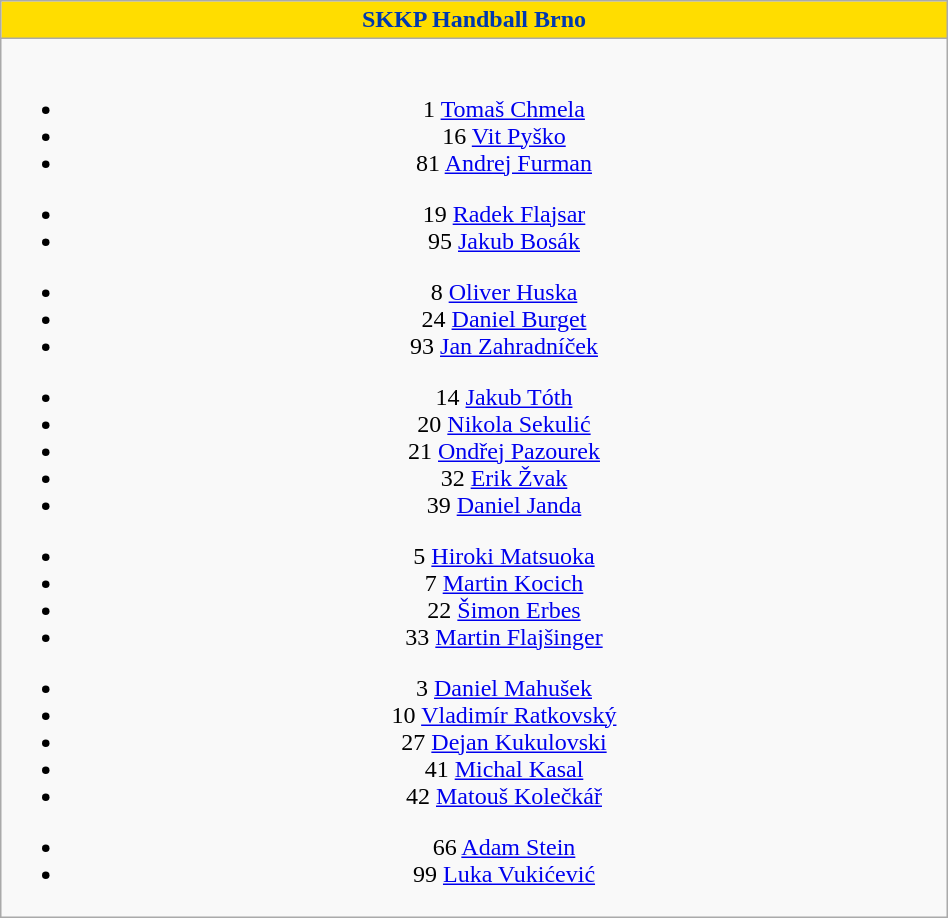<table class="wikitable" style="font-size:100%; text-align:center;" width=50%>
<tr>
<th colspan=5 style="background-color:#FFDD00;color:#0038AF;text-align:center;">SKKP Handball Brno</th>
</tr>
<tr>
<td><br>
<ul><li>1  <a href='#'>Tomaš Chmela</a></li><li>16  <a href='#'>Vit Pyško</a></li><li>81  <a href='#'>Andrej Furman</a></li></ul><ul><li>19  <a href='#'>Radek Flajsar</a></li><li>95  <a href='#'>Jakub Bosák</a></li></ul><ul><li>8  <a href='#'>Oliver Huska</a></li><li>24  <a href='#'>Daniel Burget</a></li><li>93  <a href='#'>Jan Zahradníček</a></li></ul><ul><li>14  <a href='#'>Jakub Tóth</a></li><li>20  <a href='#'>Nikola Sekulić</a></li><li>21  <a href='#'>Ondřej Pazourek</a></li><li>32  <a href='#'>Erik Žvak</a></li><li>39  <a href='#'>Daniel Janda</a></li></ul><ul><li>5  <a href='#'>Hiroki Matsuoka</a></li><li>7  <a href='#'>Martin Kocich</a></li><li>22  <a href='#'>Šimon Erbes</a></li><li>33  <a href='#'>Martin Flajšinger</a></li></ul><ul><li>3  <a href='#'>Daniel Mahušek</a></li><li>10  <a href='#'>Vladimír Ratkovský</a></li><li>27  <a href='#'>Dejan Kukulovski</a></li><li>41  <a href='#'>Michal Kasal</a></li><li>42  <a href='#'>Matouš Kolečkář</a></li></ul><ul><li>66  <a href='#'>Adam Stein</a></li><li>99  <a href='#'>Luka Vukićević</a></li></ul></td>
</tr>
</table>
